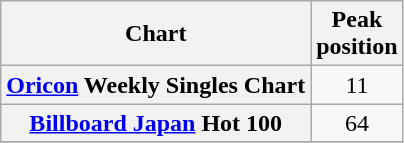<table class="wikitable plainrowheaders" style="text-align:center;">
<tr>
<th>Chart</th>
<th>Peak<br>position</th>
</tr>
<tr>
<th scope="row"><a href='#'>Oricon</a> Weekly Singles Chart</th>
<td style="text-align:center;">11</td>
</tr>
<tr>
<th scope="row"><a href='#'>Billboard Japan</a> Hot 100</th>
<td style="text-align:center;">64</td>
</tr>
<tr>
</tr>
</table>
